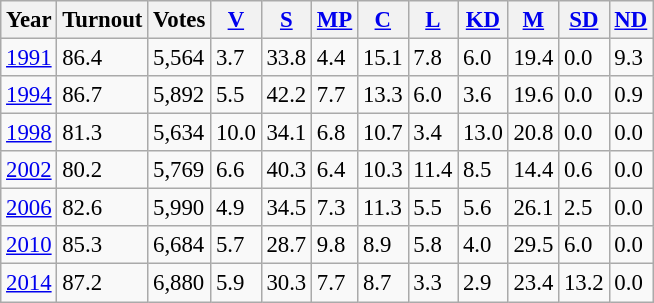<table class="wikitable sortable" style="font-size: 95%;">
<tr>
<th>Year</th>
<th>Turnout</th>
<th>Votes</th>
<th><a href='#'>V</a></th>
<th><a href='#'>S</a></th>
<th><a href='#'>MP</a></th>
<th><a href='#'>C</a></th>
<th><a href='#'>L</a></th>
<th><a href='#'>KD</a></th>
<th><a href='#'>M</a></th>
<th><a href='#'>SD</a></th>
<th><a href='#'>ND</a></th>
</tr>
<tr>
<td><a href='#'>1991</a></td>
<td>86.4</td>
<td>5,564</td>
<td>3.7</td>
<td>33.8</td>
<td>4.4</td>
<td>15.1</td>
<td>7.8</td>
<td>6.0</td>
<td>19.4</td>
<td>0.0</td>
<td>9.3</td>
</tr>
<tr>
<td><a href='#'>1994</a></td>
<td>86.7</td>
<td>5,892</td>
<td>5.5</td>
<td>42.2</td>
<td>7.7</td>
<td>13.3</td>
<td>6.0</td>
<td>3.6</td>
<td>19.6</td>
<td>0.0</td>
<td>0.9</td>
</tr>
<tr>
<td><a href='#'>1998</a></td>
<td>81.3</td>
<td>5,634</td>
<td>10.0</td>
<td>34.1</td>
<td>6.8</td>
<td>10.7</td>
<td>3.4</td>
<td>13.0</td>
<td>20.8</td>
<td>0.0</td>
<td>0.0</td>
</tr>
<tr>
<td><a href='#'>2002</a></td>
<td>80.2</td>
<td>5,769</td>
<td>6.6</td>
<td>40.3</td>
<td>6.4</td>
<td>10.3</td>
<td>11.4</td>
<td>8.5</td>
<td>14.4</td>
<td>0.6</td>
<td>0.0</td>
</tr>
<tr>
<td><a href='#'>2006</a></td>
<td>82.6</td>
<td>5,990</td>
<td>4.9</td>
<td>34.5</td>
<td>7.3</td>
<td>11.3</td>
<td>5.5</td>
<td>5.6</td>
<td>26.1</td>
<td>2.5</td>
<td>0.0</td>
</tr>
<tr>
<td><a href='#'>2010</a></td>
<td>85.3</td>
<td>6,684</td>
<td>5.7</td>
<td>28.7</td>
<td>9.8</td>
<td>8.9</td>
<td>5.8</td>
<td>4.0</td>
<td>29.5</td>
<td>6.0</td>
<td>0.0</td>
</tr>
<tr>
<td><a href='#'>2014</a></td>
<td>87.2</td>
<td>6,880</td>
<td>5.9</td>
<td>30.3</td>
<td>7.7</td>
<td>8.7</td>
<td>3.3</td>
<td>2.9</td>
<td>23.4</td>
<td>13.2</td>
<td>0.0</td>
</tr>
</table>
